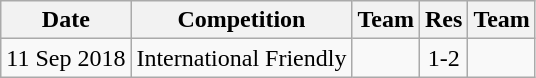<table class="wikitable">
<tr>
<th>Date</th>
<th>Competition</th>
<th>Team</th>
<th>Res</th>
<th>Team</th>
</tr>
<tr>
<td>11 Sep 2018</td>
<td>International Friendly</td>
<td></td>
<td align=center>1-2</td>
<td></td>
</tr>
</table>
